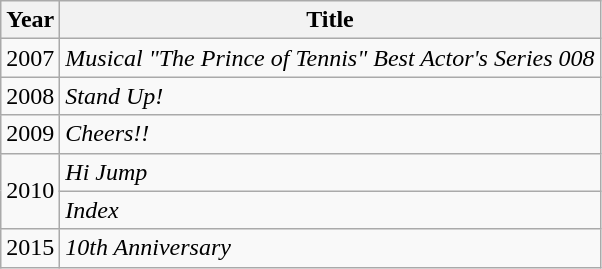<table class="wikitable">
<tr>
<th>Year</th>
<th>Title</th>
</tr>
<tr>
<td>2007</td>
<td><em>Musical "The Prince of Tennis" Best Actor's Series 008</em></td>
</tr>
<tr>
<td>2008</td>
<td><em>Stand Up!</em></td>
</tr>
<tr>
<td>2009</td>
<td><em>Cheers!!</em></td>
</tr>
<tr>
<td rowspan="2">2010</td>
<td><em>Hi Jump</em></td>
</tr>
<tr>
<td><em>Index</em></td>
</tr>
<tr>
<td>2015</td>
<td><em>10th Anniversary</em></td>
</tr>
</table>
